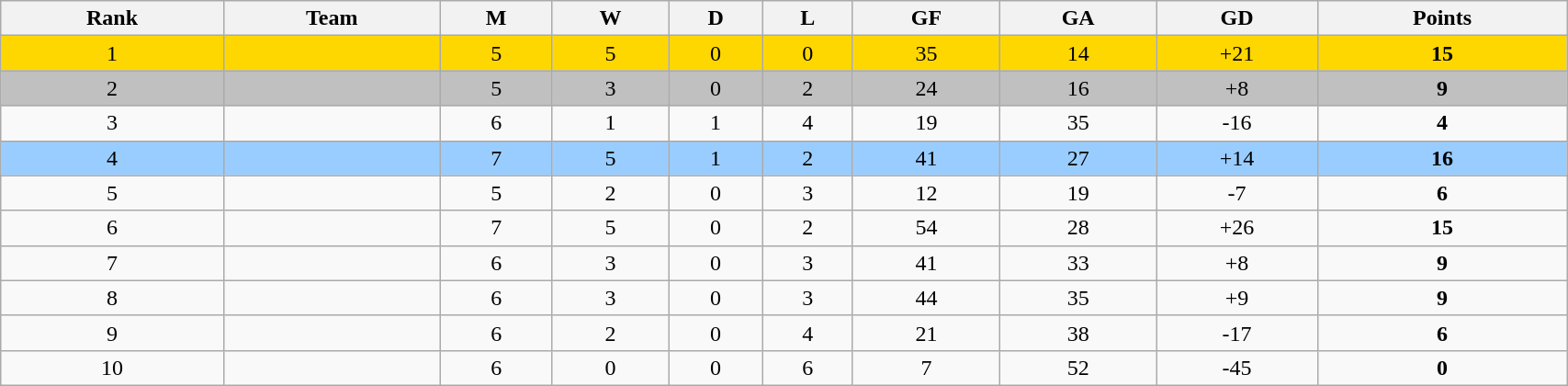<table class="wikitable sortable" width=90% style="text-align:center">
<tr>
<th>Rank</th>
<th width=150>Team</th>
<th>M</th>
<th>W</th>
<th>D</th>
<th>L</th>
<th>GF</th>
<th>GA</th>
<th>GD</th>
<th>Points</th>
</tr>
<tr bgcolor=gold>
<td>1</td>
<td align=left></td>
<td>5</td>
<td>5</td>
<td>0</td>
<td>0</td>
<td>35</td>
<td>14</td>
<td>+21</td>
<td><strong>15</strong></td>
</tr>
<tr bgcolor=silver>
<td>2</td>
<td align=left></td>
<td>5</td>
<td>3</td>
<td>0</td>
<td>2</td>
<td>24</td>
<td>16</td>
<td>+8</td>
<td><strong>9</strong></td>
</tr>
<tr -bgcolor=#cc9966>
<td>3</td>
<td align=left></td>
<td>6</td>
<td>1</td>
<td>1</td>
<td>4</td>
<td>19</td>
<td>35</td>
<td>-16</td>
<td><strong>4</strong></td>
</tr>
<tr bgcolor=#9acdff>
<td>4</td>
<td align=left></td>
<td>7</td>
<td>5</td>
<td>1</td>
<td>2</td>
<td>41</td>
<td>27</td>
<td>+14</td>
<td><strong>16</strong></td>
</tr>
<tr>
<td>5</td>
<td align=left></td>
<td>5</td>
<td>2</td>
<td>0</td>
<td>3</td>
<td>12</td>
<td>19</td>
<td>-7</td>
<td><strong>6</strong></td>
</tr>
<tr>
<td>6</td>
<td align=left></td>
<td>7</td>
<td>5</td>
<td>0</td>
<td>2</td>
<td>54</td>
<td>28</td>
<td>+26</td>
<td><strong>15</strong></td>
</tr>
<tr>
<td>7</td>
<td align=left></td>
<td>6</td>
<td>3</td>
<td>0</td>
<td>3</td>
<td>41</td>
<td>33</td>
<td>+8</td>
<td><strong>9</strong></td>
</tr>
<tr>
<td>8</td>
<td align=left></td>
<td>6</td>
<td>3</td>
<td>0</td>
<td>3</td>
<td>44</td>
<td>35</td>
<td>+9</td>
<td><strong>9</strong></td>
</tr>
<tr>
<td>9</td>
<td align=left></td>
<td>6</td>
<td>2</td>
<td>0</td>
<td>4</td>
<td>21</td>
<td>38</td>
<td>-17</td>
<td><strong>6</strong></td>
</tr>
<tr>
<td>10</td>
<td align=left></td>
<td>6</td>
<td>0</td>
<td>0</td>
<td>6</td>
<td>7</td>
<td>52</td>
<td>-45</td>
<td><strong>0</strong></td>
</tr>
</table>
